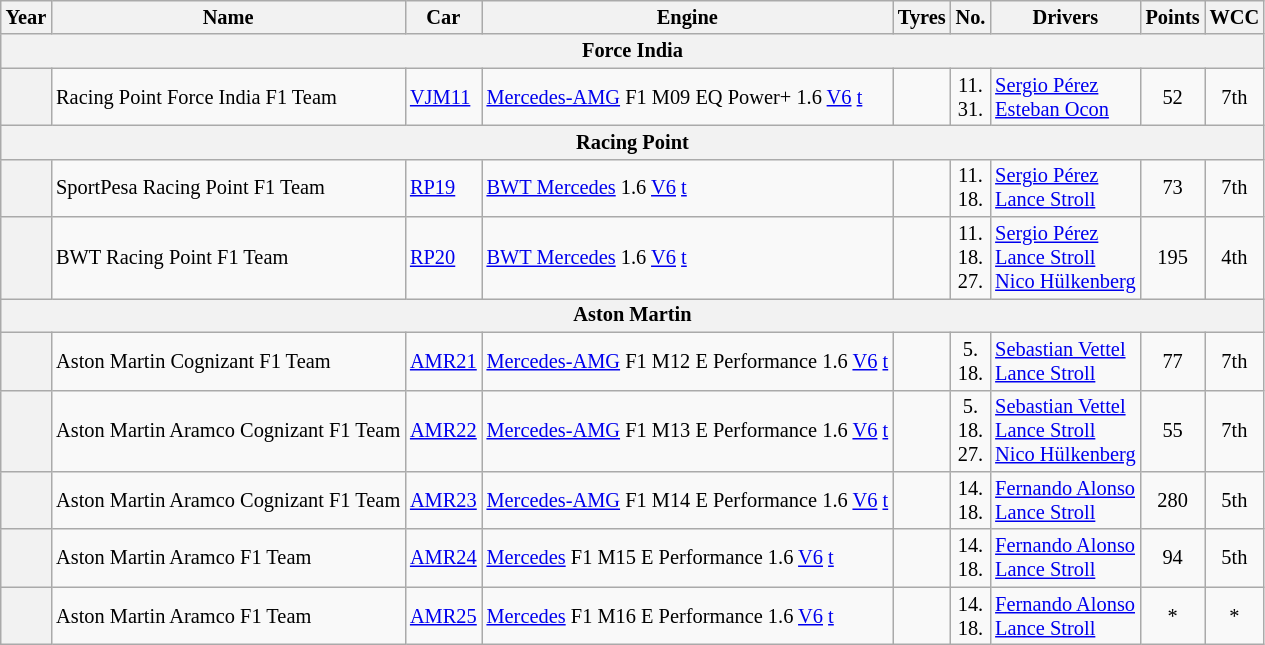<table class="wikitable" style="text-align:center; font-size:85%">
<tr>
<th>Year</th>
<th>Name</th>
<th>Car</th>
<th>Engine</th>
<th>Tyres</th>
<th>No.</th>
<th>Drivers</th>
<th>Points</th>
<th>WCC</th>
</tr>
<tr>
<th colspan="9" style="text-align:center;">Force India</th>
</tr>
<tr>
<th></th>
<td align="left"> Racing Point Force India F1 Team</td>
<td align="left"><a href='#'>VJM11</a></td>
<td align="left"><a href='#'>Mercedes-AMG</a> F1 M09 EQ Power+ 1.6 <a href='#'>V6</a> <a href='#'>t</a></td>
<td></td>
<td>11.<br>31.</td>
<td align="left"> <a href='#'>Sergio Pérez</a><br> <a href='#'>Esteban Ocon</a></td>
<td>52</td>
<td>7th</td>
</tr>
<tr>
<th colspan="9" style="text-align:center;">Racing Point</th>
</tr>
<tr>
<th></th>
<td align="left"> SportPesa Racing Point F1 Team</td>
<td align="left"><a href='#'>RP19</a></td>
<td align="left"><a href='#'>BWT Mercedes</a> 1.6 <a href='#'>V6</a> <a href='#'>t</a></td>
<td></td>
<td>11.<br>18.</td>
<td align="left"> <a href='#'>Sergio Pérez</a><br> <a href='#'>Lance Stroll</a></td>
<td>73</td>
<td>7th</td>
</tr>
<tr>
<th></th>
<td align="left"> BWT Racing Point F1 Team</td>
<td align="left"><a href='#'>RP20</a></td>
<td align="left"><a href='#'>BWT Mercedes</a> 1.6 <a href='#'>V6</a> <a href='#'>t</a></td>
<td></td>
<td>11.<br>18.<br>27.</td>
<td align="left"> <a href='#'>Sergio Pérez</a><br> <a href='#'>Lance Stroll</a><br> <a href='#'>Nico Hülkenberg</a></td>
<td>195</td>
<td>4th</td>
</tr>
<tr>
<th colspan="9" style="text-align:center;">Aston Martin</th>
</tr>
<tr>
<th></th>
<td align="left"> Aston Martin Cognizant F1 Team</td>
<td align="left"><a href='#'>AMR21</a></td>
<td align="left"><a href='#'>Mercedes-AMG</a> F1 M12 E Performance 1.6 <a href='#'>V6</a> <a href='#'>t</a></td>
<td></td>
<td>5.<br>18.</td>
<td align="left"> <a href='#'>Sebastian Vettel</a><br> <a href='#'>Lance Stroll</a></td>
<td>77</td>
<td>7th</td>
</tr>
<tr>
<th></th>
<td align="left"> Aston Martin Aramco Cognizant F1 Team</td>
<td align="left"><a href='#'>AMR22</a></td>
<td align="left"><a href='#'>Mercedes-AMG</a> F1 M13 E Performance 1.6 <a href='#'>V6</a> <a href='#'>t</a></td>
<td></td>
<td>5.<br>18.<br>27.</td>
<td align="left"> <a href='#'>Sebastian Vettel</a><br> <a href='#'>Lance Stroll</a><br> <a href='#'>Nico Hülkenberg</a></td>
<td>55</td>
<td>7th</td>
</tr>
<tr>
<th></th>
<td align="left"> Aston Martin Aramco Cognizant F1 Team</td>
<td align="left"><a href='#'>AMR23</a></td>
<td align="left"><a href='#'>Mercedes-AMG</a> F1 M14 E Performance 1.6 <a href='#'>V6</a> <a href='#'>t</a></td>
<td></td>
<td>14.<br>18.</td>
<td align="left"> <a href='#'>Fernando Alonso</a><br> <a href='#'>Lance Stroll</a></td>
<td>280</td>
<td>5th</td>
</tr>
<tr>
<th></th>
<td align="left"> Aston Martin Aramco F1 Team</td>
<td align="left"><a href='#'>AMR24</a></td>
<td align="left"><a href='#'>Mercedes</a> F1 M15 E Performance 1.6 <a href='#'>V6</a> <a href='#'>t</a></td>
<td></td>
<td>14.<br>18.</td>
<td align="left"> <a href='#'>Fernando Alonso</a><br> <a href='#'>Lance Stroll</a></td>
<td>94</td>
<td>5th</td>
</tr>
<tr>
<th></th>
<td align="left"> Aston Martin Aramco F1 Team</td>
<td align="left"><a href='#'>AMR25</a></td>
<td align="left"><a href='#'>Mercedes</a> F1 M16 E Performance 1.6 <a href='#'>V6</a> <a href='#'>t</a></td>
<td></td>
<td>14.<br>18.</td>
<td align="left"> <a href='#'>Fernando Alonso</a><br> <a href='#'>Lance Stroll</a></td>
<td>*</td>
<td>*</td>
</tr>
</table>
